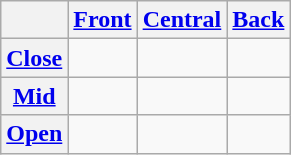<table class="wikitable" style="text-align:center">
<tr>
<th></th>
<th><a href='#'>Front</a></th>
<th><a href='#'>Central</a></th>
<th><a href='#'>Back</a></th>
</tr>
<tr align="center">
<th><a href='#'>Close</a></th>
<td></td>
<td></td>
<td></td>
</tr>
<tr>
<th><a href='#'>Mid</a></th>
<td></td>
<td></td>
<td></td>
</tr>
<tr align="center">
<th><a href='#'>Open</a></th>
<td></td>
<td></td>
<td></td>
</tr>
</table>
